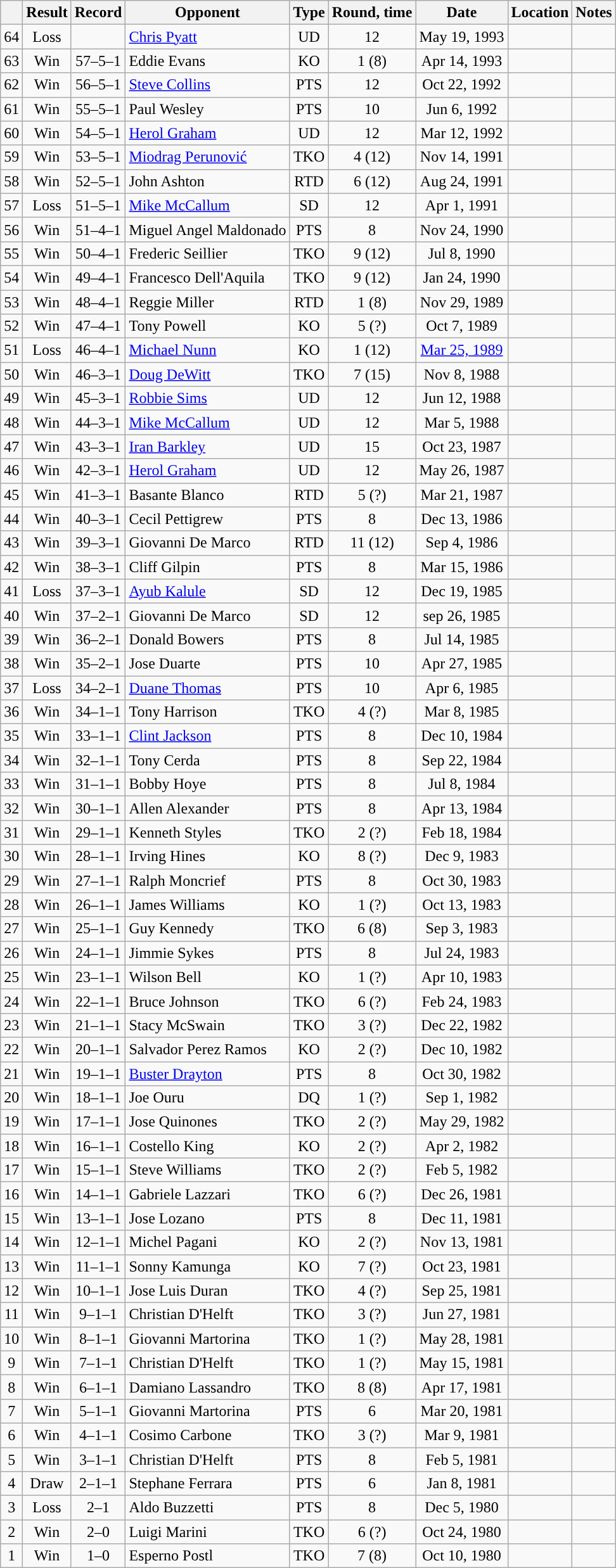<table class="wikitable" style="text-align:center">
<tr>
<th></th>
<th>Result</th>
<th>Record</th>
<th>Opponent</th>
<th>Type</th>
<th>Round, time</th>
<th>Date</th>
<th>Location</th>
<th>Notes</th>
</tr>
<tr>
<td>64</td>
<td>Loss</td>
<td></td>
<td align=left><a href='#'>Chris Pyatt</a></td>
<td>UD</td>
<td>12</td>
<td>May 19, 1993</td>
<td align=left></td>
<td align=left></td>
</tr>
<tr>
<td>63</td>
<td>Win</td>
<td>57–5–1</td>
<td align=left>Eddie Evans</td>
<td>KO</td>
<td>1 (8)</td>
<td>Apr 14, 1993</td>
<td align=left></td>
<td align=left></td>
</tr>
<tr>
<td>62</td>
<td>Win</td>
<td>56–5–1</td>
<td align=left><a href='#'>Steve Collins</a></td>
<td>PTS</td>
<td>12</td>
<td>Oct 22, 1992</td>
<td align=left></td>
<td align=left></td>
</tr>
<tr>
<td>61</td>
<td>Win</td>
<td>55–5–1</td>
<td align=left>Paul Wesley</td>
<td>PTS</td>
<td>10</td>
<td>Jun 6, 1992</td>
<td align=left></td>
<td align=left></td>
</tr>
<tr>
<td>60</td>
<td>Win</td>
<td>54–5–1</td>
<td align=left><a href='#'>Herol Graham</a></td>
<td>UD</td>
<td>12</td>
<td>Mar 12, 1992</td>
<td align=left></td>
<td align=left></td>
</tr>
<tr>
<td>59</td>
<td>Win</td>
<td>53–5–1</td>
<td align=left><a href='#'>Miodrag Perunović</a></td>
<td>TKO</td>
<td>4 (12)</td>
<td>Nov 14, 1991</td>
<td align=left></td>
<td align=left></td>
</tr>
<tr>
<td>58</td>
<td>Win</td>
<td>52–5–1</td>
<td align=left>John Ashton</td>
<td>RTD</td>
<td>6 (12)</td>
<td>Aug 24, 1991</td>
<td align=left></td>
<td align=left></td>
</tr>
<tr>
<td>57</td>
<td>Loss</td>
<td>51–5–1</td>
<td align=left><a href='#'>Mike McCallum</a></td>
<td>SD</td>
<td>12</td>
<td>Apr 1, 1991</td>
<td align=left></td>
<td align=left></td>
</tr>
<tr>
<td>56</td>
<td>Win</td>
<td>51–4–1</td>
<td align=left>Miguel Angel Maldonado</td>
<td>PTS</td>
<td>8</td>
<td>Nov 24, 1990</td>
<td align=left></td>
<td align=left></td>
</tr>
<tr>
<td>55</td>
<td>Win</td>
<td>50–4–1</td>
<td align=left>Frederic Seillier</td>
<td>TKO</td>
<td>9 (12)</td>
<td>Jul 8, 1990</td>
<td align=left></td>
<td align=left></td>
</tr>
<tr>
<td>54</td>
<td>Win</td>
<td>49–4–1</td>
<td align=left>Francesco Dell'Aquila</td>
<td>TKO</td>
<td>9 (12)</td>
<td>Jan 24, 1990</td>
<td align=left></td>
<td align=left></td>
</tr>
<tr>
<td>53</td>
<td>Win</td>
<td>48–4–1</td>
<td align=left>Reggie Miller</td>
<td>RTD</td>
<td>1 (8)</td>
<td>Nov 29, 1989</td>
<td align=left></td>
<td align=left></td>
</tr>
<tr>
<td>52</td>
<td>Win</td>
<td>47–4–1</td>
<td align=left>Tony Powell</td>
<td>KO</td>
<td>5 (?)</td>
<td>Oct 7, 1989</td>
<td align=left></td>
<td align=left></td>
</tr>
<tr>
<td>51</td>
<td>Loss</td>
<td>46–4–1</td>
<td align=left><a href='#'>Michael Nunn</a></td>
<td>KO</td>
<td>1 (12)</td>
<td><a href='#'>Mar 25, 1989</a></td>
<td align=left></td>
<td align=left></td>
</tr>
<tr>
<td>50</td>
<td>Win</td>
<td>46–3–1</td>
<td align=left><a href='#'>Doug DeWitt</a></td>
<td>TKO</td>
<td>7 (15)</td>
<td>Nov 8, 1988</td>
<td align=left></td>
<td align=left></td>
</tr>
<tr>
<td>49</td>
<td>Win</td>
<td>45–3–1</td>
<td align=left><a href='#'>Robbie Sims</a></td>
<td>UD</td>
<td>12</td>
<td>Jun 12, 1988</td>
<td align=left></td>
<td align=left></td>
</tr>
<tr>
<td>48</td>
<td>Win</td>
<td>44–3–1</td>
<td align=left><a href='#'>Mike McCallum</a></td>
<td>UD</td>
<td>12</td>
<td>Mar 5, 1988</td>
<td align=left></td>
<td align=left></td>
</tr>
<tr>
<td>47</td>
<td>Win</td>
<td>43–3–1</td>
<td align=left><a href='#'>Iran Barkley</a></td>
<td>UD</td>
<td>15</td>
<td>Oct 23, 1987</td>
<td align=left></td>
<td align=left></td>
</tr>
<tr>
<td>46</td>
<td>Win</td>
<td>42–3–1</td>
<td align=left><a href='#'>Herol Graham</a></td>
<td>UD</td>
<td>12</td>
<td>May 26, 1987</td>
<td align=left></td>
<td align=left></td>
</tr>
<tr>
<td>45</td>
<td>Win</td>
<td>41–3–1</td>
<td align=left>Basante Blanco</td>
<td>RTD</td>
<td>5 (?)</td>
<td>Mar 21, 1987</td>
<td align=left></td>
<td align=left></td>
</tr>
<tr>
<td>44</td>
<td>Win</td>
<td>40–3–1</td>
<td align=left>Cecil Pettigrew</td>
<td>PTS</td>
<td>8</td>
<td>Dec 13, 1986</td>
<td align=left></td>
<td align=left></td>
</tr>
<tr>
<td>43</td>
<td>Win</td>
<td>39–3–1</td>
<td align=left>Giovanni De Marco</td>
<td>RTD</td>
<td>11 (12)</td>
<td>Sep 4, 1986</td>
<td align=left></td>
<td align=left></td>
</tr>
<tr>
<td>42</td>
<td>Win</td>
<td>38–3–1</td>
<td align=left>Cliff Gilpin</td>
<td>PTS</td>
<td>8</td>
<td>Mar 15, 1986</td>
<td align=left></td>
<td align=left></td>
</tr>
<tr>
<td>41</td>
<td>Loss</td>
<td>37–3–1</td>
<td align=left><a href='#'>Ayub Kalule</a></td>
<td>SD</td>
<td>12</td>
<td>Dec 19, 1985</td>
<td align=left></td>
<td align=left></td>
</tr>
<tr>
<td>40</td>
<td>Win</td>
<td>37–2–1</td>
<td align=left>Giovanni De Marco</td>
<td>SD</td>
<td>12</td>
<td>sep 26, 1985</td>
<td align=left></td>
<td align=left></td>
</tr>
<tr>
<td>39</td>
<td>Win</td>
<td>36–2–1</td>
<td align=left>Donald Bowers</td>
<td>PTS</td>
<td>8</td>
<td>Jul 14, 1985</td>
<td align=left></td>
<td align=left></td>
</tr>
<tr>
<td>38</td>
<td>Win</td>
<td>35–2–1</td>
<td align=left>Jose Duarte</td>
<td>PTS</td>
<td>10</td>
<td>Apr 27, 1985</td>
<td align=left></td>
<td align=left></td>
</tr>
<tr>
<td>37</td>
<td>Loss</td>
<td>34–2–1</td>
<td align=left><a href='#'>Duane Thomas</a></td>
<td>PTS</td>
<td>10</td>
<td>Apr 6, 1985</td>
<td align=left></td>
<td align=left></td>
</tr>
<tr>
<td>36</td>
<td>Win</td>
<td>34–1–1</td>
<td align=left>Tony Harrison</td>
<td>TKO</td>
<td>4 (?)</td>
<td>Mar 8, 1985</td>
<td align=left></td>
<td align=left></td>
</tr>
<tr>
<td>35</td>
<td>Win</td>
<td>33–1–1</td>
<td align=left><a href='#'>Clint Jackson</a></td>
<td>PTS</td>
<td>8</td>
<td>Dec 10, 1984</td>
<td align=left></td>
<td align=left></td>
</tr>
<tr>
<td>34</td>
<td>Win</td>
<td>32–1–1</td>
<td align=left>Tony Cerda</td>
<td>PTS</td>
<td>8</td>
<td>Sep 22, 1984</td>
<td align=left></td>
<td align=left></td>
</tr>
<tr>
<td>33</td>
<td>Win</td>
<td>31–1–1</td>
<td align=left>Bobby Hoye</td>
<td>PTS</td>
<td>8</td>
<td>Jul 8, 1984</td>
<td align=left></td>
<td align=left></td>
</tr>
<tr>
<td>32</td>
<td>Win</td>
<td>30–1–1</td>
<td align=left>Allen Alexander</td>
<td>PTS</td>
<td>8</td>
<td>Apr 13, 1984</td>
<td align=left></td>
<td align=left></td>
</tr>
<tr>
<td>31</td>
<td>Win</td>
<td>29–1–1</td>
<td align=left>Kenneth Styles</td>
<td>TKO</td>
<td>2 (?)</td>
<td>Feb 18, 1984</td>
<td align=left></td>
<td align=left></td>
</tr>
<tr>
<td>30</td>
<td>Win</td>
<td>28–1–1</td>
<td align=left>Irving Hines</td>
<td>KO</td>
<td>8 (?)</td>
<td>Dec 9, 1983</td>
<td align=left></td>
<td align=left></td>
</tr>
<tr>
<td>29</td>
<td>Win</td>
<td>27–1–1</td>
<td align=left>Ralph Moncrief</td>
<td>PTS</td>
<td>8</td>
<td>Oct 30, 1983</td>
<td align=left></td>
<td align=left></td>
</tr>
<tr>
<td>28</td>
<td>Win</td>
<td>26–1–1</td>
<td align=left>James Williams</td>
<td>KO</td>
<td>1 (?)</td>
<td>Oct 13, 1983</td>
<td align=left></td>
<td align=left></td>
</tr>
<tr>
<td>27</td>
<td>Win</td>
<td>25–1–1</td>
<td align=left>Guy Kennedy</td>
<td>TKO</td>
<td>6 (8)</td>
<td>Sep 3, 1983</td>
<td align=left></td>
<td align=left></td>
</tr>
<tr>
<td>26</td>
<td>Win</td>
<td>24–1–1</td>
<td align=left>Jimmie Sykes</td>
<td>PTS</td>
<td>8</td>
<td>Jul 24, 1983</td>
<td align=left></td>
<td align=left></td>
</tr>
<tr>
<td>25</td>
<td>Win</td>
<td>23–1–1</td>
<td align=left>Wilson Bell</td>
<td>KO</td>
<td>1 (?)</td>
<td>Apr 10, 1983</td>
<td align=left></td>
<td align=left></td>
</tr>
<tr>
<td>24</td>
<td>Win</td>
<td>22–1–1</td>
<td align=left>Bruce Johnson</td>
<td>TKO</td>
<td>6 (?)</td>
<td>Feb 24, 1983</td>
<td align=left></td>
<td align=left></td>
</tr>
<tr>
<td>23</td>
<td>Win</td>
<td>21–1–1</td>
<td align=left>Stacy McSwain</td>
<td>TKO</td>
<td>3 (?)</td>
<td>Dec 22, 1982</td>
<td align=left></td>
<td align=left></td>
</tr>
<tr>
<td>22</td>
<td>Win</td>
<td>20–1–1</td>
<td align=left>Salvador Perez Ramos</td>
<td>KO</td>
<td>2 (?)</td>
<td>Dec 10, 1982</td>
<td align=left></td>
<td align=left></td>
</tr>
<tr>
<td>21</td>
<td>Win</td>
<td>19–1–1</td>
<td align=left><a href='#'>Buster Drayton</a></td>
<td>PTS</td>
<td>8</td>
<td>Oct 30, 1982</td>
<td align=left></td>
<td align=left></td>
</tr>
<tr>
<td>20</td>
<td>Win</td>
<td>18–1–1</td>
<td align=left>Joe Ouru</td>
<td>DQ</td>
<td>1 (?)</td>
<td>Sep 1, 1982</td>
<td align=left></td>
<td align=left></td>
</tr>
<tr>
<td>19</td>
<td>Win</td>
<td>17–1–1</td>
<td align=left>Jose Quinones</td>
<td>TKO</td>
<td>2 (?)</td>
<td>May 29, 1982</td>
<td align=left></td>
<td align=left></td>
</tr>
<tr>
<td>18</td>
<td>Win</td>
<td>16–1–1</td>
<td align=left>Costello King</td>
<td>KO</td>
<td>2 (?)</td>
<td>Apr 2, 1982</td>
<td align=left></td>
<td align=left></td>
</tr>
<tr>
<td>17</td>
<td>Win</td>
<td>15–1–1</td>
<td align=left>Steve Williams</td>
<td>TKO</td>
<td>2 (?)</td>
<td>Feb 5, 1982</td>
<td align=left></td>
<td align=left></td>
</tr>
<tr>
<td>16</td>
<td>Win</td>
<td>14–1–1</td>
<td align=left>Gabriele Lazzari</td>
<td>TKO</td>
<td>6 (?)</td>
<td>Dec 26, 1981</td>
<td align=left></td>
<td align=left></td>
</tr>
<tr>
<td>15</td>
<td>Win</td>
<td>13–1–1</td>
<td align=left>Jose Lozano</td>
<td>PTS</td>
<td>8</td>
<td>Dec 11, 1981</td>
<td align=left></td>
<td align=left></td>
</tr>
<tr>
<td>14</td>
<td>Win</td>
<td>12–1–1</td>
<td align=left>Michel Pagani</td>
<td>KO</td>
<td>2 (?)</td>
<td>Nov 13, 1981</td>
<td align=left></td>
<td align=left></td>
</tr>
<tr>
<td>13</td>
<td>Win</td>
<td>11–1–1</td>
<td align=left>Sonny Kamunga</td>
<td>KO</td>
<td>7 (?)</td>
<td>Oct 23, 1981</td>
<td align=left></td>
<td align=left></td>
</tr>
<tr>
<td>12</td>
<td>Win</td>
<td>10–1–1</td>
<td align=left>Jose Luis Duran</td>
<td>TKO</td>
<td>4 (?)</td>
<td>Sep 25, 1981</td>
<td align=left></td>
<td align=left></td>
</tr>
<tr>
<td>11</td>
<td>Win</td>
<td>9–1–1</td>
<td align=left>Christian D'Helft</td>
<td>TKO</td>
<td>3 (?)</td>
<td>Jun 27, 1981</td>
<td align=left></td>
<td align=left></td>
</tr>
<tr>
<td>10</td>
<td>Win</td>
<td>8–1–1</td>
<td align=left>Giovanni Martorina</td>
<td>TKO</td>
<td>1 (?)</td>
<td>May 28, 1981</td>
<td align=left></td>
<td align=left></td>
</tr>
<tr>
<td>9</td>
<td>Win</td>
<td>7–1–1</td>
<td align=left>Christian D'Helft</td>
<td>TKO</td>
<td>1 (?)</td>
<td>May 15, 1981</td>
<td align=left></td>
<td align=left></td>
</tr>
<tr>
<td>8</td>
<td>Win</td>
<td>6–1–1</td>
<td align=left>Damiano Lassandro</td>
<td>TKO</td>
<td>8 (8)</td>
<td>Apr 17, 1981</td>
<td align=left></td>
<td align=left></td>
</tr>
<tr>
<td>7</td>
<td>Win</td>
<td>5–1–1</td>
<td align=left>Giovanni Martorina</td>
<td>PTS</td>
<td>6</td>
<td>Mar 20, 1981</td>
<td align=left></td>
<td align=left></td>
</tr>
<tr>
<td>6</td>
<td>Win</td>
<td>4–1–1</td>
<td align=left>Cosimo Carbone</td>
<td>TKO</td>
<td>3 (?)</td>
<td>Mar 9, 1981</td>
<td align=left></td>
<td align=left></td>
</tr>
<tr>
<td>5</td>
<td>Win</td>
<td>3–1–1</td>
<td align=left>Christian D'Helft</td>
<td>PTS</td>
<td>8</td>
<td>Feb 5, 1981</td>
<td align=left></td>
<td align=left></td>
</tr>
<tr>
<td>4</td>
<td>Draw</td>
<td>2–1–1</td>
<td align=left>Stephane Ferrara</td>
<td>PTS</td>
<td>6</td>
<td>Jan 8, 1981</td>
<td align=left></td>
<td align=left></td>
</tr>
<tr>
<td>3</td>
<td>Loss</td>
<td>2–1</td>
<td align=left>Aldo Buzzetti</td>
<td>PTS</td>
<td>8</td>
<td>Dec 5, 1980</td>
<td align=left></td>
<td align=left></td>
</tr>
<tr>
<td>2</td>
<td>Win</td>
<td>2–0</td>
<td align=left>Luigi Marini</td>
<td>TKO</td>
<td>6 (?)</td>
<td>Oct 24, 1980</td>
<td align=left></td>
<td align=left></td>
</tr>
<tr>
<td>1</td>
<td>Win</td>
<td>1–0</td>
<td align=left>Esperno Postl</td>
<td>TKO</td>
<td>7 (8)</td>
<td>Oct 10, 1980</td>
<td align=left></td>
<td align=left></td>
</tr>
</table>
